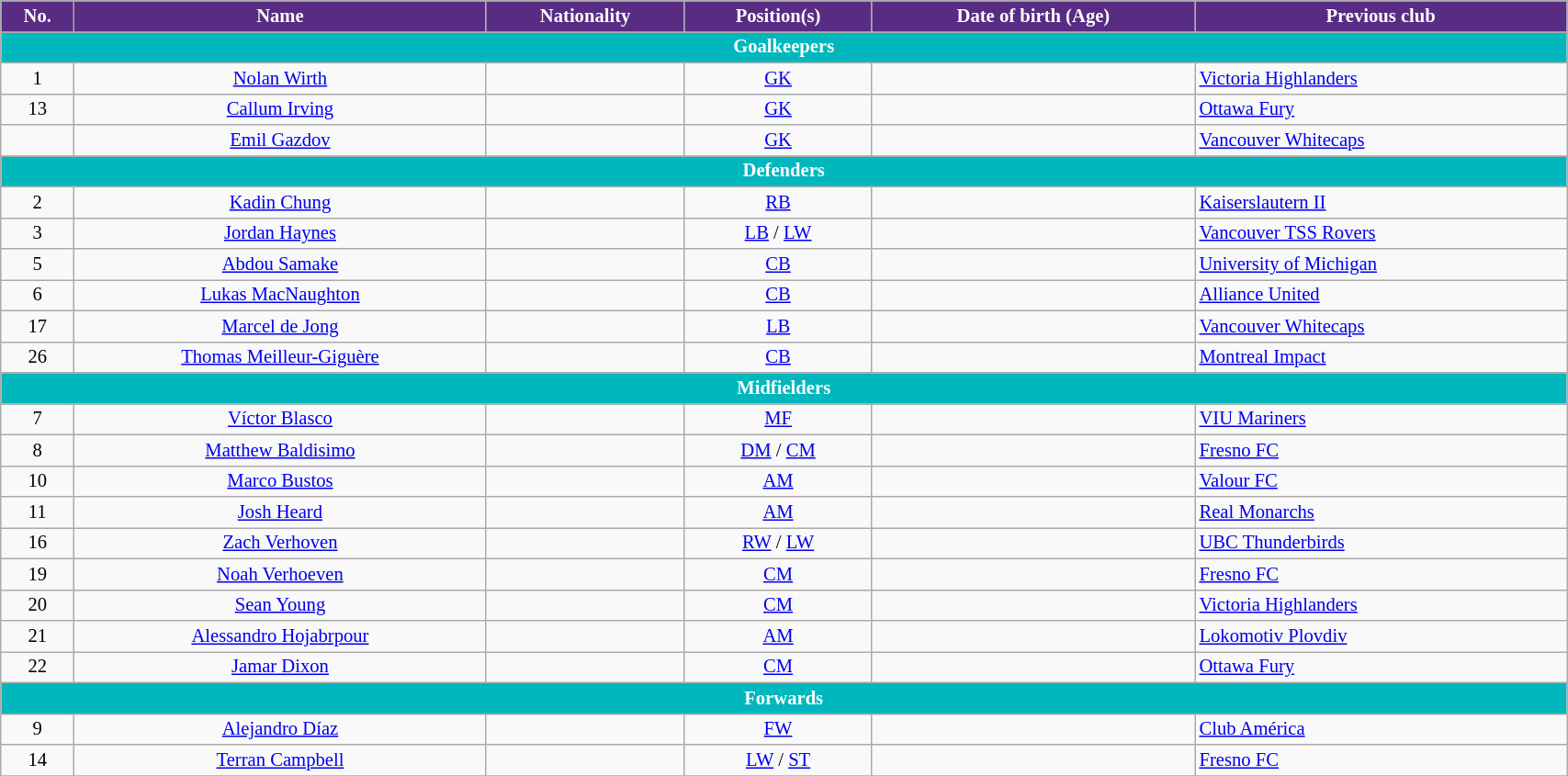<table class="wikitable" style="text-align:center; font-size:86%; width:90%;">
<tr>
<th style="background:#582c83; color:white; text-align:center;">No.</th>
<th style="background:#582c83; color:white; text-align:center;">Name</th>
<th style="background:#582c83; color:white; text-align:center;">Nationality</th>
<th style="background:#582c83; color:white; text-align:center;">Position(s)</th>
<th style="background:#582c83; color:white; text-align:center;">Date of birth (Age)</th>
<th style="background:#582c83; color:white; text-align:center;">Previous club</th>
</tr>
<tr>
<th colspan="7" style="background:#00b7bd; color:white; text-align:center;">Goalkeepers</th>
</tr>
<tr>
<td>1</td>
<td><a href='#'>Nolan Wirth</a></td>
<td></td>
<td><a href='#'>GK</a></td>
<td></td>
<td align="left"> <a href='#'>Victoria Highlanders</a></td>
</tr>
<tr>
<td>13</td>
<td><a href='#'>Callum Irving</a></td>
<td></td>
<td><a href='#'>GK</a></td>
<td></td>
<td align="left"> <a href='#'>Ottawa Fury</a></td>
</tr>
<tr>
<td></td>
<td><a href='#'>Emil Gazdov</a></td>
<td></td>
<td><a href='#'>GK</a></td>
<td></td>
<td align="left"> <a href='#'>Vancouver Whitecaps</a></td>
</tr>
<tr>
<th colspan="7" style="background:#00b7bd; color:white; text-align:center;">Defenders</th>
</tr>
<tr>
<td>2</td>
<td><a href='#'>Kadin Chung</a></td>
<td></td>
<td><a href='#'>RB</a></td>
<td></td>
<td align="left"> <a href='#'>Kaiserslautern II</a></td>
</tr>
<tr>
<td>3</td>
<td><a href='#'>Jordan Haynes</a></td>
<td></td>
<td><a href='#'>LB</a> / <a href='#'>LW</a></td>
<td></td>
<td align="left"> <a href='#'>Vancouver TSS Rovers</a></td>
</tr>
<tr>
<td>5</td>
<td><a href='#'>Abdou Samake</a></td>
<td></td>
<td><a href='#'>CB</a></td>
<td></td>
<td align="left"> <a href='#'>University of Michigan</a></td>
</tr>
<tr>
<td>6</td>
<td><a href='#'>Lukas MacNaughton</a></td>
<td></td>
<td><a href='#'>CB</a></td>
<td></td>
<td align="left"> <a href='#'>Alliance United</a></td>
</tr>
<tr>
<td>17</td>
<td><a href='#'>Marcel de Jong</a></td>
<td></td>
<td><a href='#'>LB</a></td>
<td></td>
<td align="left"> <a href='#'>Vancouver Whitecaps</a></td>
</tr>
<tr>
<td>26</td>
<td><a href='#'>Thomas Meilleur-Giguère</a></td>
<td></td>
<td><a href='#'>CB</a></td>
<td></td>
<td align="left"> <a href='#'>Montreal Impact</a></td>
</tr>
<tr>
<th colspan="7" style="background:#00b7bd; color:white; text-align:center;">Midfielders</th>
</tr>
<tr>
<td>7</td>
<td><a href='#'>Víctor Blasco</a></td>
<td></td>
<td><a href='#'>MF</a></td>
<td></td>
<td align="left"> <a href='#'>VIU Mariners</a></td>
</tr>
<tr>
<td>8</td>
<td><a href='#'>Matthew Baldisimo</a></td>
<td></td>
<td><a href='#'>DM</a> / <a href='#'>CM</a></td>
<td></td>
<td align="left"> <a href='#'>Fresno FC</a></td>
</tr>
<tr>
<td>10</td>
<td><a href='#'>Marco Bustos</a></td>
<td></td>
<td><a href='#'>AM</a></td>
<td></td>
<td align="left"> <a href='#'>Valour FC</a></td>
</tr>
<tr>
<td>11</td>
<td><a href='#'>Josh Heard</a></td>
<td></td>
<td><a href='#'>AM</a></td>
<td></td>
<td align="left"> <a href='#'>Real Monarchs</a></td>
</tr>
<tr>
<td>16</td>
<td><a href='#'>Zach Verhoven</a></td>
<td></td>
<td><a href='#'>RW</a> / <a href='#'>LW</a></td>
<td></td>
<td align="left"> <a href='#'>UBC Thunderbirds</a></td>
</tr>
<tr>
<td>19</td>
<td><a href='#'>Noah Verhoeven</a></td>
<td></td>
<td><a href='#'>CM</a></td>
<td></td>
<td align="left"> <a href='#'>Fresno FC</a></td>
</tr>
<tr>
<td>20</td>
<td><a href='#'>Sean Young</a></td>
<td></td>
<td><a href='#'>CM</a></td>
<td></td>
<td align="left"> <a href='#'>Victoria Highlanders</a></td>
</tr>
<tr>
<td>21</td>
<td><a href='#'>Alessandro Hojabrpour</a></td>
<td></td>
<td><a href='#'>AM</a></td>
<td></td>
<td align="left"> <a href='#'>Lokomotiv Plovdiv</a></td>
</tr>
<tr>
<td>22</td>
<td><a href='#'>Jamar Dixon</a></td>
<td></td>
<td><a href='#'>CM</a></td>
<td></td>
<td align="left"> <a href='#'>Ottawa Fury</a></td>
</tr>
<tr>
<th colspan="7" style="background:#00b7bd; color:white; text-align:center;">Forwards</th>
</tr>
<tr>
<td>9</td>
<td><a href='#'>Alejandro Díaz</a></td>
<td></td>
<td><a href='#'>FW</a></td>
<td></td>
<td align="left"> <a href='#'>Club América</a></td>
</tr>
<tr>
<td>14</td>
<td><a href='#'>Terran Campbell</a></td>
<td></td>
<td><a href='#'>LW</a> / <a href='#'>ST</a></td>
<td></td>
<td align="left"> <a href='#'>Fresno FC</a></td>
</tr>
<tr>
</tr>
</table>
